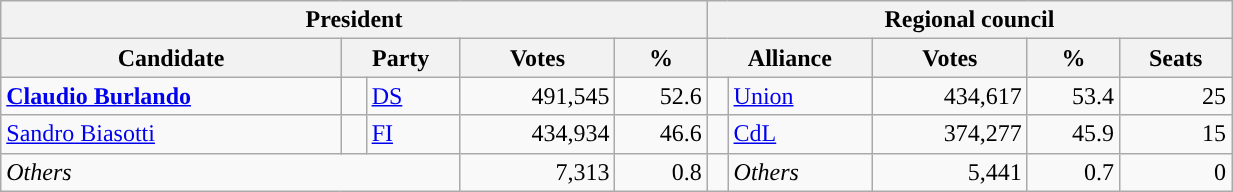<table class="wikitable" style="text-align:right; style="width=65%">
<tr>
<th colspan="5">President</th>
<th colspan="7">Regional council</th>
</tr>
<tr>
<th>Candidate</th>
<th colspan="2">Party</th>
<th>Votes</th>
<th>%</th>
<th colspan="2">Alliance</th>
<th>Votes</th>
<th>%</th>
<th>Seats</th>
</tr>
<tr>
<td style="text-align:left"><strong><a href='#'>Claudio Burlando</a></strong></td>
<td></td>
<td style="text-align:left"><a href='#'>DS</a></td>
<td>491,545</td>
<td>52.6</td>
<td></td>
<td style="text-align:left"><a href='#'>Union</a></td>
<td>434,617</td>
<td>53.4</td>
<td>25</td>
</tr>
<tr>
<td style="text-align:left"><a href='#'>Sandro Biasotti</a></td>
<td></td>
<td style="text-align:left"><a href='#'>FI</a></td>
<td>434,934</td>
<td>46.6</td>
<td></td>
<td style="text-align:left"><a href='#'>CdL</a></td>
<td>374,277</td>
<td>45.9</td>
<td>15</td>
</tr>
<tr>
<td colspan="3" style="text-align:left"><em>Others</em></td>
<td>7,313</td>
<td>0.8</td>
<td></td>
<td style="text-align:left"><em>Others</em></td>
<td>5,441</td>
<td>0.7</td>
<td>0</td>
</tr>
</table>
